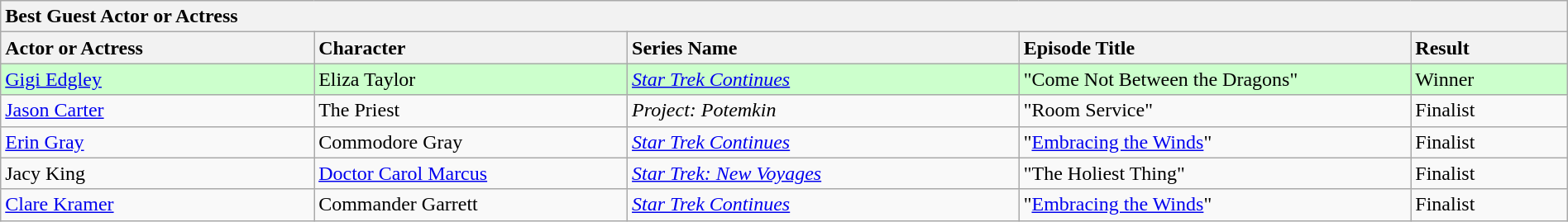<table class="wikitable" width=100%>
<tr>
<th colspan="5" ! style="text-align:left;">Best Guest Actor or Actress</th>
</tr>
<tr>
<th style="text-align:left; width: 20%;"><strong>Actor or Actress</strong></th>
<th style="text-align:left; width: 20%;"><strong>Character</strong></th>
<th style="text-align:left; width: 25%;"><strong>Series Name</strong></th>
<th style="text-align:left; width: 25%;"><strong>Episode Title</strong></th>
<th style="text-align:left; width: 10%;"><strong>Result</strong></th>
</tr>
<tr style="background-color:#ccffcc;">
<td><a href='#'>Gigi Edgley</a></td>
<td>Eliza Taylor</td>
<td><em><a href='#'>Star Trek Continues</a></em></td>
<td>"Come Not Between the Dragons"</td>
<td>Winner</td>
</tr>
<tr>
<td><a href='#'>Jason Carter</a></td>
<td>The Priest</td>
<td><em>Project: Potemkin</em></td>
<td>"Room Service"</td>
<td>Finalist</td>
</tr>
<tr>
<td><a href='#'>Erin Gray</a></td>
<td>Commodore Gray</td>
<td><em><a href='#'>Star Trek Continues</a></em></td>
<td>"<a href='#'>Embracing the Winds</a>"</td>
<td>Finalist</td>
</tr>
<tr>
<td>Jacy King</td>
<td><a href='#'>Doctor Carol Marcus</a></td>
<td><em><a href='#'>Star Trek: New Voyages</a></em></td>
<td>"The Holiest Thing"</td>
<td>Finalist</td>
</tr>
<tr>
<td><a href='#'>Clare Kramer</a></td>
<td>Commander Garrett</td>
<td><em><a href='#'>Star Trek Continues</a></em></td>
<td>"<a href='#'>Embracing the Winds</a>"</td>
<td>Finalist</td>
</tr>
</table>
